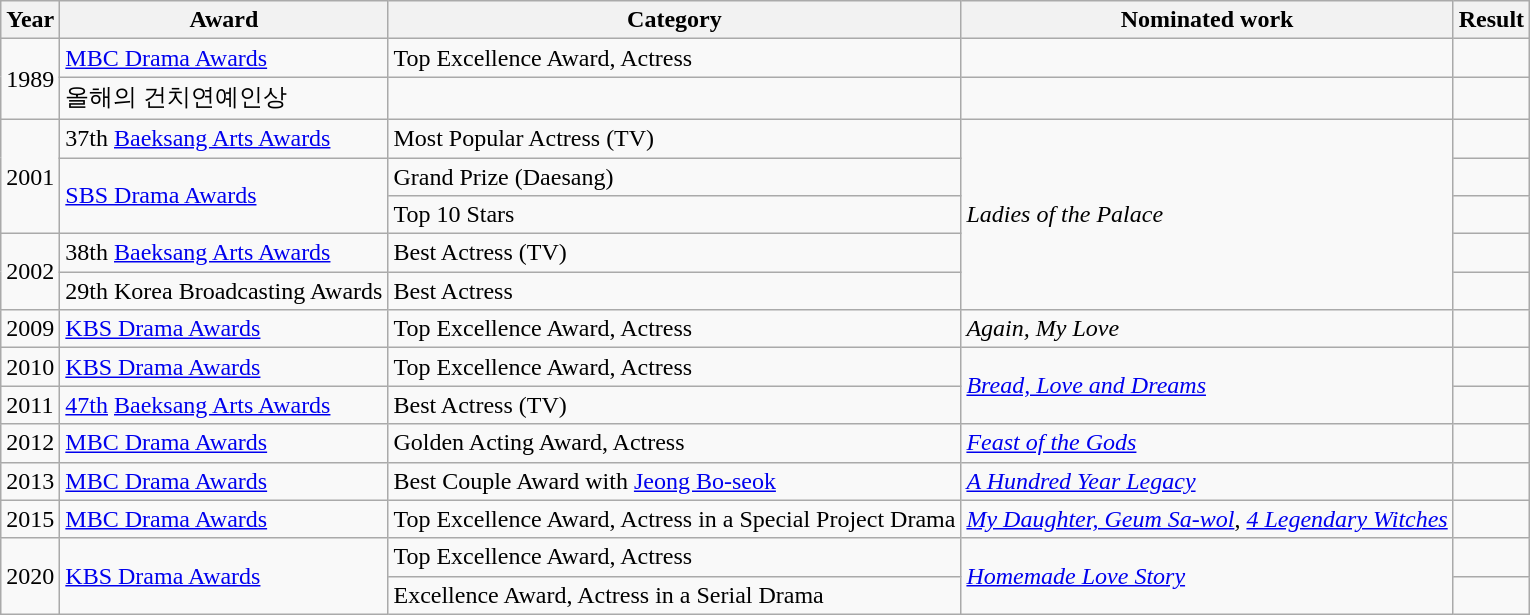<table class="wikitable">
<tr>
<th>Year</th>
<th>Award</th>
<th>Category</th>
<th>Nominated work</th>
<th>Result</th>
</tr>
<tr>
<td rowspan="2">1989</td>
<td><a href='#'>MBC Drama Awards</a></td>
<td>Top Excellence Award, Actress</td>
<td></td>
<td></td>
</tr>
<tr>
<td>올해의 건치연예인상</td>
<td></td>
<td></td>
<td></td>
</tr>
<tr>
<td rowspan="3">2001</td>
<td>37th <a href='#'>Baeksang Arts Awards</a></td>
<td>Most Popular Actress (TV)</td>
<td rowspan="5"><em>Ladies of the Palace</em></td>
<td></td>
</tr>
<tr>
<td rowspan="2"><a href='#'>SBS Drama Awards</a></td>
<td>Grand Prize (Daesang)</td>
<td></td>
</tr>
<tr>
<td>Top 10 Stars</td>
<td></td>
</tr>
<tr>
<td rowspan="2">2002</td>
<td>38th <a href='#'>Baeksang Arts Awards</a></td>
<td>Best Actress (TV)</td>
<td></td>
</tr>
<tr>
<td>29th Korea Broadcasting Awards</td>
<td>Best Actress</td>
<td></td>
</tr>
<tr>
<td>2009</td>
<td><a href='#'>KBS Drama Awards</a></td>
<td>Top Excellence Award, Actress</td>
<td><em>Again, My Love</em></td>
<td></td>
</tr>
<tr>
<td>2010</td>
<td><a href='#'>KBS Drama Awards</a></td>
<td>Top Excellence Award, Actress</td>
<td rowspan="2"><em><a href='#'>Bread, Love and Dreams</a></em></td>
<td></td>
</tr>
<tr>
<td>2011</td>
<td><a href='#'>47th</a> <a href='#'>Baeksang Arts Awards</a></td>
<td>Best Actress (TV)</td>
<td></td>
</tr>
<tr>
<td>2012</td>
<td><a href='#'>MBC Drama Awards</a></td>
<td>Golden Acting Award, Actress</td>
<td><em><a href='#'>Feast of the Gods</a></em></td>
<td></td>
</tr>
<tr>
<td>2013</td>
<td><a href='#'>MBC Drama Awards</a></td>
<td>Best Couple Award with <a href='#'>Jeong Bo-seok</a></td>
<td><em><a href='#'>A Hundred Year Legacy</a></em></td>
<td></td>
</tr>
<tr>
<td>2015</td>
<td><a href='#'>MBC Drama Awards</a></td>
<td>Top Excellence Award, Actress in a Special Project Drama</td>
<td><em><a href='#'>My Daughter, Geum Sa-wol</a></em>, <em><a href='#'>4 Legendary Witches</a></em></td>
<td></td>
</tr>
<tr>
<td rowspan="2">2020</td>
<td rowspan="2"><a href='#'>KBS Drama Awards</a></td>
<td>Top Excellence Award, Actress</td>
<td rowspan="2"><em><a href='#'>Homemade Love Story</a></em></td>
<td></td>
</tr>
<tr>
<td>Excellence Award, Actress in a Serial Drama</td>
<td></td>
</tr>
</table>
